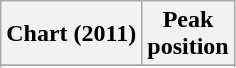<table class="wikitable sortable plainrowheaders" style="text-align:center">
<tr>
<th scope="col">Chart (2011)</th>
<th scope="col">Peak<br> position</th>
</tr>
<tr>
</tr>
<tr>
</tr>
</table>
